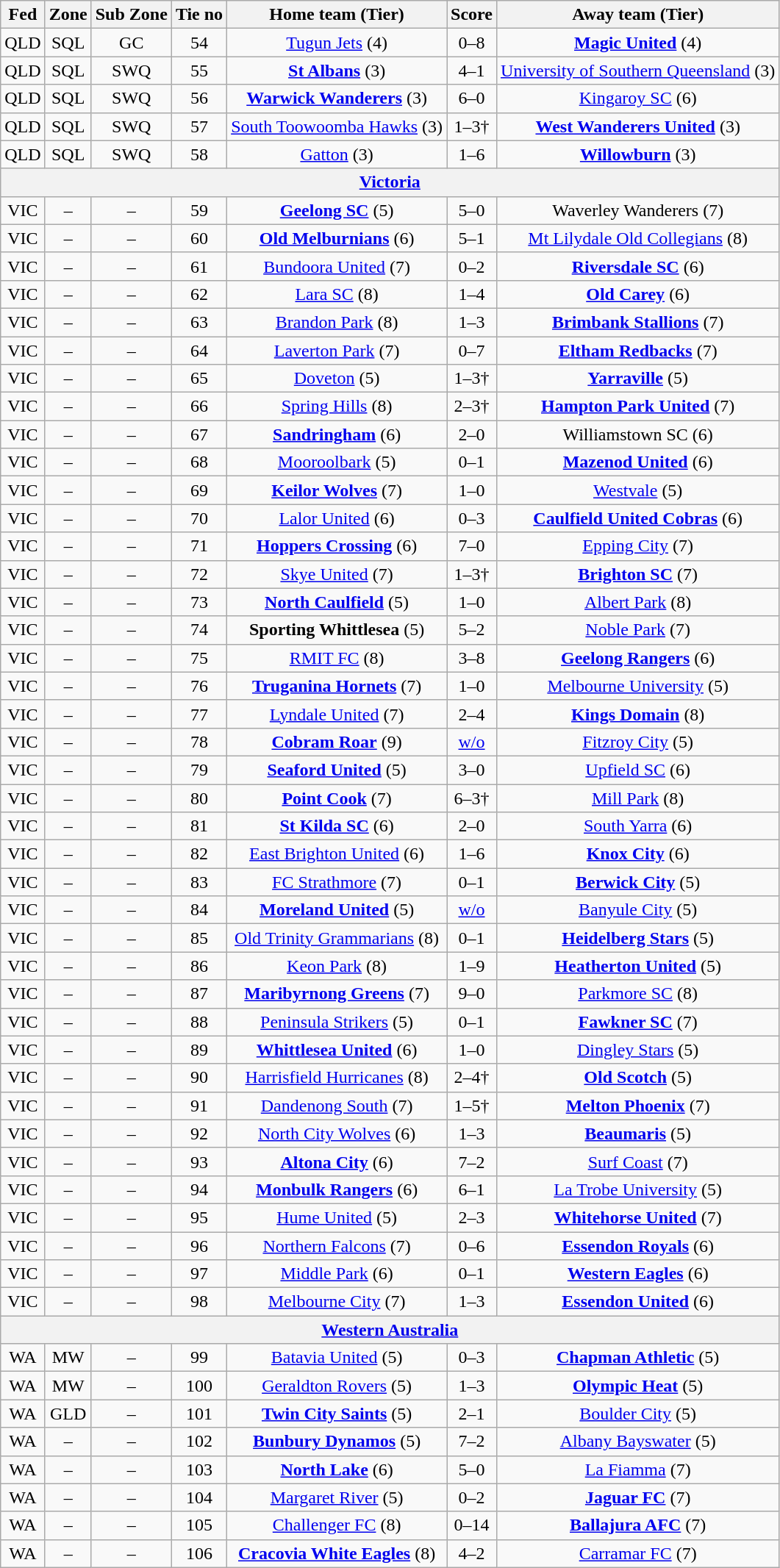<table class="wikitable" style="text-align:center">
<tr>
<th>Fed</th>
<th>Zone</th>
<th>Sub Zone</th>
<th>Tie no</th>
<th>Home team (Tier)</th>
<th>Score</th>
<th>Away team (Tier)</th>
</tr>
<tr>
<td>QLD</td>
<td>SQL</td>
<td>GC</td>
<td>54</td>
<td><a href='#'>Tugun Jets</a> (4)</td>
<td>0–8</td>
<td><strong><a href='#'>Magic United</a></strong> (4)</td>
</tr>
<tr>
<td>QLD</td>
<td>SQL</td>
<td>SWQ</td>
<td>55</td>
<td><strong><a href='#'>St Albans</a></strong> (3)</td>
<td>4–1</td>
<td><a href='#'>University of Southern Queensland</a> (3)</td>
</tr>
<tr>
<td>QLD</td>
<td>SQL</td>
<td>SWQ</td>
<td>56</td>
<td><strong><a href='#'>Warwick Wanderers</a></strong> (3)</td>
<td>6–0</td>
<td><a href='#'>Kingaroy SC</a> (6)</td>
</tr>
<tr>
<td>QLD</td>
<td>SQL</td>
<td>SWQ</td>
<td>57</td>
<td><a href='#'>South Toowoomba Hawks</a> (3)</td>
<td>1–3†</td>
<td><strong><a href='#'>West Wanderers United</a></strong> (3)</td>
</tr>
<tr>
<td>QLD</td>
<td>SQL</td>
<td>SWQ</td>
<td>58</td>
<td><a href='#'>Gatton</a> (3)</td>
<td>1–6</td>
<td><strong><a href='#'>Willowburn</a></strong> (3)</td>
</tr>
<tr>
<th colspan=7><a href='#'>Victoria</a></th>
</tr>
<tr>
<td>VIC</td>
<td>–</td>
<td>–</td>
<td>59</td>
<td><strong><a href='#'>Geelong SC</a></strong> (5)</td>
<td>5–0</td>
<td>Waverley Wanderers (7)</td>
</tr>
<tr>
<td>VIC</td>
<td>–</td>
<td>–</td>
<td>60</td>
<td><strong><a href='#'>Old Melburnians</a></strong> (6)</td>
<td>5–1</td>
<td><a href='#'>Mt Lilydale Old Collegians</a> (8)</td>
</tr>
<tr>
<td>VIC</td>
<td>–</td>
<td>–</td>
<td>61</td>
<td><a href='#'>Bundoora United</a> (7)</td>
<td>0–2</td>
<td><strong><a href='#'>Riversdale SC</a></strong> (6)</td>
</tr>
<tr>
<td>VIC</td>
<td>–</td>
<td>–</td>
<td>62</td>
<td><a href='#'>Lara SC</a> (8)</td>
<td>1–4</td>
<td><strong><a href='#'>Old Carey</a></strong> (6)</td>
</tr>
<tr>
<td>VIC</td>
<td>–</td>
<td>–</td>
<td>63</td>
<td><a href='#'>Brandon Park</a> (8)</td>
<td>1–3</td>
<td><strong><a href='#'>Brimbank Stallions</a></strong> (7)</td>
</tr>
<tr>
<td>VIC</td>
<td>–</td>
<td>–</td>
<td>64</td>
<td><a href='#'>Laverton Park</a> (7)</td>
<td>0–7</td>
<td><strong><a href='#'>Eltham Redbacks</a></strong> (7)</td>
</tr>
<tr>
<td>VIC</td>
<td>–</td>
<td>–</td>
<td>65</td>
<td><a href='#'>Doveton</a> (5)</td>
<td>1–3†</td>
<td><strong><a href='#'>Yarraville</a></strong> (5)</td>
</tr>
<tr>
<td>VIC</td>
<td>–</td>
<td>–</td>
<td>66</td>
<td><a href='#'>Spring Hills</a> (8)</td>
<td>2–3†</td>
<td><strong><a href='#'>Hampton Park United</a></strong> (7)</td>
</tr>
<tr>
<td>VIC</td>
<td>–</td>
<td>–</td>
<td>67</td>
<td><strong><a href='#'>Sandringham</a></strong> (6)</td>
<td>2–0</td>
<td>Williamstown SC (6)</td>
</tr>
<tr>
<td>VIC</td>
<td>–</td>
<td>–</td>
<td>68</td>
<td><a href='#'>Mooroolbark</a> (5)</td>
<td>0–1</td>
<td><strong><a href='#'>Mazenod United</a></strong> (6)</td>
</tr>
<tr>
<td>VIC</td>
<td>–</td>
<td>–</td>
<td>69</td>
<td><strong><a href='#'>Keilor Wolves</a></strong> (7)</td>
<td>1–0</td>
<td><a href='#'>Westvale</a> (5)</td>
</tr>
<tr>
<td>VIC</td>
<td>–</td>
<td>–</td>
<td>70</td>
<td><a href='#'>Lalor United</a> (6)</td>
<td>0–3</td>
<td><strong><a href='#'>Caulfield United Cobras</a></strong> (6)</td>
</tr>
<tr>
<td>VIC</td>
<td>–</td>
<td>–</td>
<td>71</td>
<td><strong><a href='#'>Hoppers Crossing</a></strong> (6)</td>
<td>7–0</td>
<td><a href='#'>Epping City</a> (7)</td>
</tr>
<tr>
<td>VIC</td>
<td>–</td>
<td>–</td>
<td>72</td>
<td><a href='#'>Skye United</a> (7)</td>
<td>1–3†</td>
<td><strong><a href='#'>Brighton SC</a></strong> (7)</td>
</tr>
<tr>
<td>VIC</td>
<td>–</td>
<td>–</td>
<td>73</td>
<td><strong><a href='#'>North Caulfield</a></strong> (5)</td>
<td>1–0</td>
<td><a href='#'>Albert Park</a> (8)</td>
</tr>
<tr>
<td>VIC</td>
<td>–</td>
<td>–</td>
<td>74</td>
<td><strong>Sporting Whittlesea</strong> (5)</td>
<td>5–2</td>
<td><a href='#'>Noble Park</a> (7)</td>
</tr>
<tr>
<td>VIC</td>
<td>–</td>
<td>–</td>
<td>75</td>
<td><a href='#'>RMIT FC</a> (8)</td>
<td>3–8</td>
<td><strong><a href='#'>Geelong Rangers</a></strong> (6)</td>
</tr>
<tr>
<td>VIC</td>
<td>–</td>
<td>–</td>
<td>76</td>
<td><strong><a href='#'>Truganina Hornets</a></strong> (7)</td>
<td>1–0</td>
<td><a href='#'>Melbourne University</a> (5)</td>
</tr>
<tr>
<td>VIC</td>
<td>–</td>
<td>–</td>
<td>77</td>
<td><a href='#'>Lyndale United</a> (7)</td>
<td>2–4</td>
<td><strong><a href='#'>Kings Domain</a></strong> (8)</td>
</tr>
<tr>
<td>VIC</td>
<td>–</td>
<td>–</td>
<td>78</td>
<td><strong><a href='#'>Cobram Roar</a></strong> (9)</td>
<td><a href='#'>w/o</a></td>
<td><a href='#'>Fitzroy City</a> (5)</td>
</tr>
<tr>
<td>VIC</td>
<td>–</td>
<td>–</td>
<td>79</td>
<td><strong><a href='#'>Seaford United</a></strong> (5)</td>
<td>3–0</td>
<td><a href='#'>Upfield SC</a> (6)</td>
</tr>
<tr>
<td>VIC</td>
<td>–</td>
<td>–</td>
<td>80</td>
<td><strong><a href='#'>Point Cook</a></strong> (7)</td>
<td>6–3†</td>
<td><a href='#'>Mill Park</a> (8)</td>
</tr>
<tr>
<td>VIC</td>
<td>–</td>
<td>–</td>
<td>81</td>
<td><strong><a href='#'>St Kilda SC</a></strong> (6)</td>
<td>2–0</td>
<td><a href='#'>South Yarra</a> (6)</td>
</tr>
<tr>
<td>VIC</td>
<td>–</td>
<td>–</td>
<td>82</td>
<td><a href='#'>East Brighton United</a> (6)</td>
<td>1–6</td>
<td><strong><a href='#'>Knox City</a></strong> (6)</td>
</tr>
<tr>
<td>VIC</td>
<td>–</td>
<td>–</td>
<td>83</td>
<td><a href='#'>FC Strathmore</a> (7)</td>
<td>0–1</td>
<td><strong><a href='#'>Berwick City</a></strong> (5)</td>
</tr>
<tr>
<td>VIC</td>
<td>–</td>
<td>–</td>
<td>84</td>
<td><strong><a href='#'>Moreland United</a></strong> (5)</td>
<td><a href='#'>w/o</a></td>
<td><a href='#'>Banyule City</a> (5)</td>
</tr>
<tr>
<td>VIC</td>
<td>–</td>
<td>–</td>
<td>85</td>
<td><a href='#'>Old Trinity Grammarians</a> (8)</td>
<td>0–1</td>
<td><strong><a href='#'>Heidelberg Stars</a></strong> (5)</td>
</tr>
<tr>
<td>VIC</td>
<td>–</td>
<td>–</td>
<td>86</td>
<td><a href='#'>Keon Park</a> (8)</td>
<td>1–9</td>
<td><strong><a href='#'>Heatherton United</a></strong> (5)</td>
</tr>
<tr>
<td>VIC</td>
<td>–</td>
<td>–</td>
<td>87</td>
<td><strong><a href='#'>Maribyrnong Greens</a></strong> (7)</td>
<td>9–0</td>
<td><a href='#'>Parkmore SC</a> (8)</td>
</tr>
<tr>
<td>VIC</td>
<td>–</td>
<td>–</td>
<td>88</td>
<td><a href='#'>Peninsula Strikers</a> (5)</td>
<td>0–1</td>
<td><strong><a href='#'>Fawkner SC</a></strong> (7)</td>
</tr>
<tr>
<td>VIC</td>
<td>–</td>
<td>–</td>
<td>89</td>
<td><strong><a href='#'>Whittlesea United</a></strong> (6)</td>
<td>1–0</td>
<td><a href='#'>Dingley Stars</a> (5)</td>
</tr>
<tr>
<td>VIC</td>
<td>–</td>
<td>–</td>
<td>90</td>
<td><a href='#'>Harrisfield Hurricanes</a> (8)</td>
<td>2–4†</td>
<td><strong><a href='#'>Old Scotch</a></strong> (5)</td>
</tr>
<tr>
<td>VIC</td>
<td>–</td>
<td>–</td>
<td>91</td>
<td><a href='#'>Dandenong South</a> (7)</td>
<td>1–5†</td>
<td><strong><a href='#'>Melton Phoenix</a></strong> (7)</td>
</tr>
<tr>
<td>VIC</td>
<td>–</td>
<td>–</td>
<td>92</td>
<td><a href='#'>North City Wolves</a> (6)</td>
<td>1–3</td>
<td><strong><a href='#'>Beaumaris</a></strong> (5)</td>
</tr>
<tr>
<td>VIC</td>
<td>–</td>
<td>–</td>
<td>93</td>
<td><strong><a href='#'>Altona City</a></strong> (6)</td>
<td>7–2</td>
<td><a href='#'>Surf Coast</a> (7)</td>
</tr>
<tr>
<td>VIC</td>
<td>–</td>
<td>–</td>
<td>94</td>
<td><strong><a href='#'>Monbulk Rangers</a></strong> (6)</td>
<td>6–1</td>
<td><a href='#'>La Trobe University</a> (5)</td>
</tr>
<tr>
<td>VIC</td>
<td>–</td>
<td>–</td>
<td>95</td>
<td><a href='#'>Hume United</a> (5)</td>
<td>2–3</td>
<td><strong><a href='#'>Whitehorse United</a></strong> (7)</td>
</tr>
<tr>
<td>VIC</td>
<td>–</td>
<td>–</td>
<td>96</td>
<td><a href='#'>Northern Falcons</a> (7)</td>
<td>0–6</td>
<td><strong><a href='#'>Essendon Royals</a></strong> (6)</td>
</tr>
<tr>
<td>VIC</td>
<td>–</td>
<td>–</td>
<td>97</td>
<td><a href='#'>Middle Park</a> (6)</td>
<td>0–1</td>
<td><strong><a href='#'>Western Eagles</a></strong> (6)</td>
</tr>
<tr>
<td>VIC</td>
<td>–</td>
<td>–</td>
<td>98</td>
<td><a href='#'>Melbourne City</a> (7)</td>
<td>1–3</td>
<td><strong><a href='#'>Essendon United</a></strong> (6)</td>
</tr>
<tr>
<th colspan=7><a href='#'>Western Australia</a></th>
</tr>
<tr>
<td>WA</td>
<td>MW</td>
<td>–</td>
<td>99</td>
<td><a href='#'>Batavia United</a> (5)</td>
<td>0–3</td>
<td><strong><a href='#'>Chapman Athletic</a></strong> (5)</td>
</tr>
<tr>
<td>WA</td>
<td>MW</td>
<td>–</td>
<td>100</td>
<td><a href='#'>Geraldton Rovers</a> (5)</td>
<td>1–3</td>
<td><strong><a href='#'>Olympic Heat</a></strong> (5)</td>
</tr>
<tr>
<td>WA</td>
<td>GLD</td>
<td>–</td>
<td>101</td>
<td><strong><a href='#'>Twin City Saints</a></strong> (5)</td>
<td>2–1</td>
<td><a href='#'>Boulder City</a> (5)</td>
</tr>
<tr>
<td>WA</td>
<td>–</td>
<td>–</td>
<td>102</td>
<td><strong><a href='#'>Bunbury Dynamos</a></strong> (5)</td>
<td>7–2</td>
<td><a href='#'>Albany Bayswater</a> (5)</td>
</tr>
<tr>
<td>WA</td>
<td>–</td>
<td>–</td>
<td>103</td>
<td><strong><a href='#'>North Lake</a></strong> (6)</td>
<td>5–0</td>
<td><a href='#'>La Fiamma</a> (7)</td>
</tr>
<tr>
<td>WA</td>
<td>–</td>
<td>–</td>
<td>104</td>
<td><a href='#'>Margaret River</a> (5)</td>
<td>0–2</td>
<td><strong><a href='#'>Jaguar FC</a></strong> (7)</td>
</tr>
<tr>
<td>WA</td>
<td>–</td>
<td>–</td>
<td>105</td>
<td><a href='#'>Challenger FC</a> (8)</td>
<td>0–14</td>
<td><strong><a href='#'>Ballajura AFC</a></strong> (7)</td>
</tr>
<tr>
<td>WA</td>
<td>–</td>
<td>–</td>
<td>106</td>
<td><strong><a href='#'>Cracovia White Eagles</a></strong> (8)</td>
<td>4–2</td>
<td><a href='#'>Carramar FC</a> (7)</td>
</tr>
</table>
